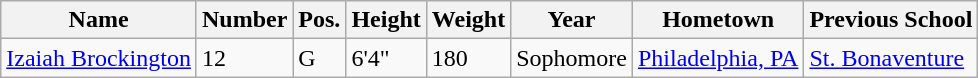<table class="wikitable sortable" border="1">
<tr>
<th>Name</th>
<th>Number</th>
<th>Pos.</th>
<th>Height</th>
<th>Weight</th>
<th>Year</th>
<th>Hometown</th>
<th class="unsortable">Previous School</th>
</tr>
<tr>
<td><a href='#'>Izaiah Brockington</a></td>
<td>12</td>
<td>G</td>
<td>6'4"</td>
<td>180</td>
<td>Sophomore</td>
<td><a href='#'>Philadelphia, PA</a></td>
<td><a href='#'>St. Bonaventure</a></td>
</tr>
</table>
